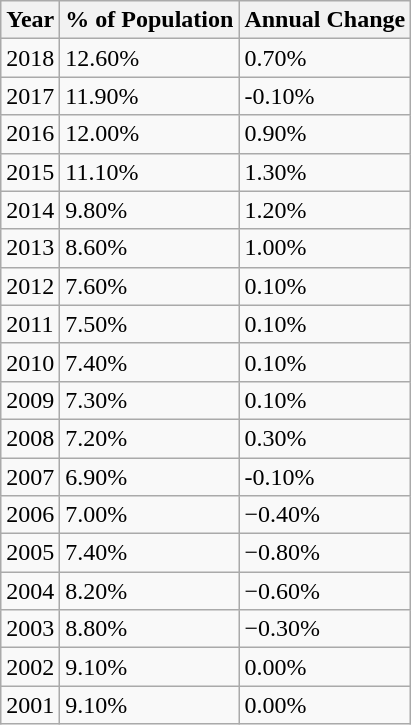<table class="wikitable">
<tr>
<th>Year</th>
<th>% of Population</th>
<th>Annual Change</th>
</tr>
<tr>
<td>2018</td>
<td>12.60%</td>
<td>0.70%</td>
</tr>
<tr>
<td>2017</td>
<td>11.90%</td>
<td>-0.10%</td>
</tr>
<tr>
<td>2016</td>
<td>12.00%</td>
<td>0.90%</td>
</tr>
<tr>
<td>2015</td>
<td>11.10%</td>
<td>1.30%</td>
</tr>
<tr>
<td>2014</td>
<td>9.80%</td>
<td>1.20%</td>
</tr>
<tr>
<td>2013</td>
<td>8.60%</td>
<td>1.00%</td>
</tr>
<tr>
<td>2012</td>
<td>7.60%</td>
<td>0.10%</td>
</tr>
<tr>
<td>2011</td>
<td>7.50%</td>
<td>0.10%</td>
</tr>
<tr>
<td>2010</td>
<td>7.40%</td>
<td>0.10%</td>
</tr>
<tr>
<td>2009</td>
<td>7.30%</td>
<td>0.10%</td>
</tr>
<tr>
<td>2008</td>
<td>7.20%</td>
<td>0.30%</td>
</tr>
<tr>
<td>2007</td>
<td>6.90%</td>
<td>-0.10%</td>
</tr>
<tr>
<td>2006</td>
<td>7.00%</td>
<td>−0.40%</td>
</tr>
<tr>
<td>2005</td>
<td>7.40%</td>
<td>−0.80%</td>
</tr>
<tr>
<td>2004</td>
<td>8.20%</td>
<td>−0.60%</td>
</tr>
<tr>
<td>2003</td>
<td>8.80%</td>
<td>−0.30%</td>
</tr>
<tr>
<td>2002</td>
<td>9.10%</td>
<td>0.00%</td>
</tr>
<tr>
<td>2001</td>
<td>9.10%</td>
<td>0.00%</td>
</tr>
</table>
